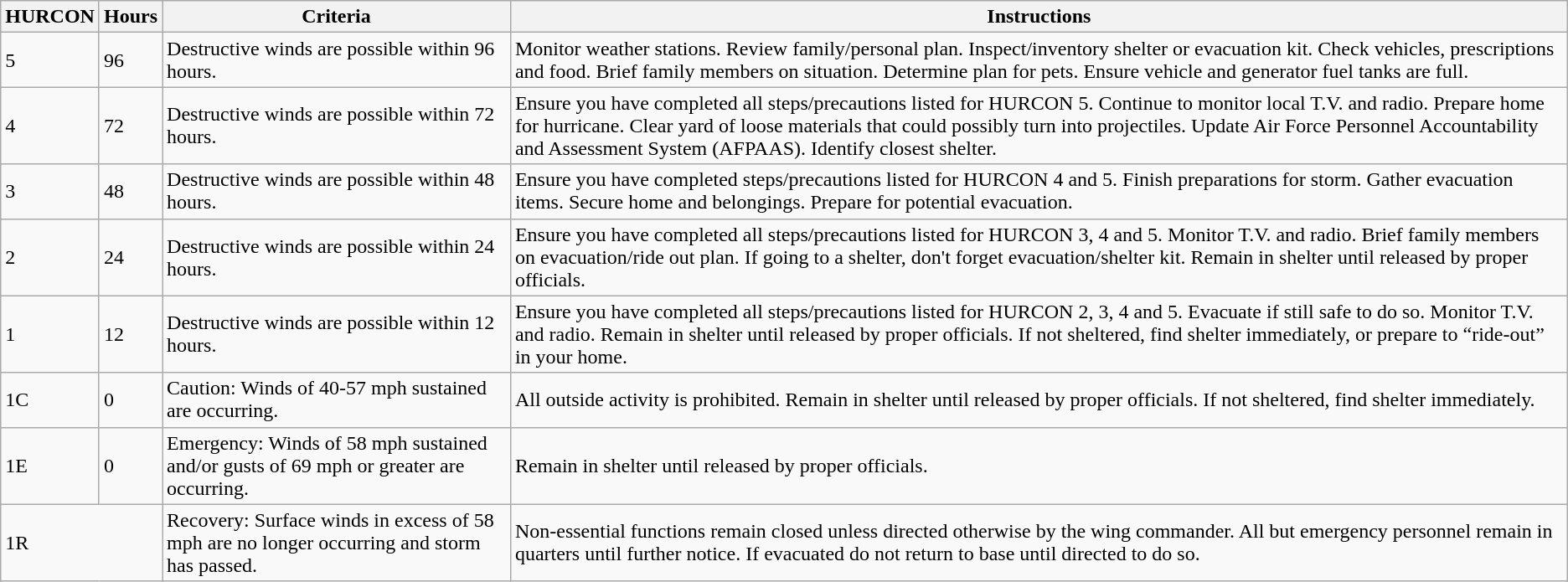<table class="wikitable">
<tr>
<th>HURCON</th>
<th>Hours</th>
<th>Criteria</th>
<th>Instructions</th>
</tr>
<tr>
<td>5</td>
<td>96</td>
<td>Destructive winds are possible within 96 hours.</td>
<td>Monitor weather stations. Review family/personal plan. Inspect/inventory shelter or evacuation kit. Check vehicles, prescriptions and food. Brief family members on situation. Determine plan for pets. Ensure vehicle and generator fuel tanks are full.</td>
</tr>
<tr>
<td>4</td>
<td>72</td>
<td>Destructive winds are possible within 72 hours.</td>
<td>Ensure you have completed all steps/precautions listed for HURCON 5. Continue to monitor local T.V. and radio. Prepare home for hurricane. Clear yard of loose materials that could possibly turn into projectiles. Update Air Force Personnel Accountability and Assessment System (AFPAAS). Identify closest shelter.</td>
</tr>
<tr>
<td>3</td>
<td>48</td>
<td>Destructive winds are possible within 48 hours.</td>
<td>Ensure you have completed steps/precautions listed for HURCON 4 and 5. Finish preparations for storm. Gather evacuation items. Secure home and belongings. Prepare for potential evacuation.</td>
</tr>
<tr>
<td>2</td>
<td>24</td>
<td>Destructive winds are possible within 24 hours.</td>
<td>Ensure you have completed all steps/precautions listed for HURCON 3, 4 and 5. Monitor T.V. and radio. Brief family members on evacuation/ride out plan. If going to a shelter, don't forget evacuation/shelter kit. Remain in shelter until released by proper officials.</td>
</tr>
<tr>
<td>1</td>
<td>12</td>
<td>Destructive winds are possible within 12 hours.</td>
<td>Ensure you have completed all steps/precautions listed for HURCON 2, 3, 4 and 5. Evacuate if still safe to do so. Monitor T.V. and radio. Remain in shelter until released by proper officials. If not sheltered, find shelter immediately, or prepare to “ride-out” in your home.</td>
</tr>
<tr>
<td>1C</td>
<td>0</td>
<td>Caution: Winds of 40-57 mph sustained are occurring.</td>
<td>All outside activity is prohibited. Remain in shelter until released by proper officials. If not sheltered, find shelter immediately.</td>
</tr>
<tr>
<td>1E</td>
<td>0</td>
<td>Emergency: Winds of 58 mph sustained and/or gusts of 69 mph or greater are occurring.</td>
<td>Remain in shelter until released by proper officials.</td>
</tr>
<tr>
<td colspan=2>1R</td>
<td>Recovery: Surface winds in excess of 58 mph are no longer occurring and storm has passed.</td>
<td>Non-essential functions remain closed unless directed otherwise by the wing commander. All but emergency personnel remain in quarters until further notice. If evacuated do not return to base until directed to do so.</td>
</tr>
</table>
